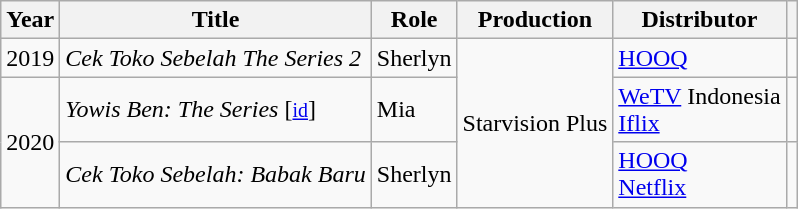<table class="wikitable sortable">
<tr>
<th>Year</th>
<th>Title</th>
<th>Role</th>
<th>Production</th>
<th>Distributor</th>
<th scope="col" class="unsortable"></th>
</tr>
<tr>
<td>2019</td>
<td><em>Cek Toko Sebelah The Series 2</em></td>
<td>Sherlyn</td>
<td rowspan="3">Starvision Plus</td>
<td><a href='#'>HOOQ</a></td>
<td></td>
</tr>
<tr>
<td rowspan="2">2020</td>
<td><em>Yowis Ben: The Series</em> [<small><a href='#'>id</a></small>]</td>
<td>Mia</td>
<td><a href='#'>WeTV</a> Indonesia<br><a href='#'>Iflix</a></td>
<td></td>
</tr>
<tr>
<td><em>Cek Toko Sebelah: Babak Baru</em></td>
<td>Sherlyn</td>
<td><a href='#'>HOOQ</a><br><a href='#'>Netflix</a></td>
<td></td>
</tr>
</table>
